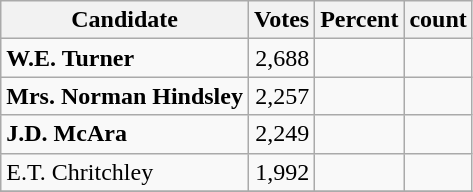<table class="wikitable">
<tr>
<th>Candidate</th>
<th>Votes</th>
<th>Percent</th>
<th>count</th>
</tr>
<tr>
<td style="font-weight:bold;">W.E. Turner</td>
<td style="text-align:right;">2,688</td>
<td style="text-align:right;"></td>
<td style="text-align:right;"></td>
</tr>
<tr>
<td style="font-weight:bold;">Mrs. Norman Hindsley</td>
<td style="text-align:right;">2,257</td>
<td style="text-align:right;"></td>
<td style="text-align:right;"></td>
</tr>
<tr>
<td style="font-weight:bold;">J.D. McAra</td>
<td style="text-align:right;">2,249</td>
<td style="text-align:right;"></td>
<td style="text-align:right;"></td>
</tr>
<tr>
<td>E.T. Chritchley</td>
<td style="text-align:right;">1,992</td>
<td style="text-align:right;"></td>
<td style="text-align:right;"></td>
</tr>
<tr>
</tr>
</table>
